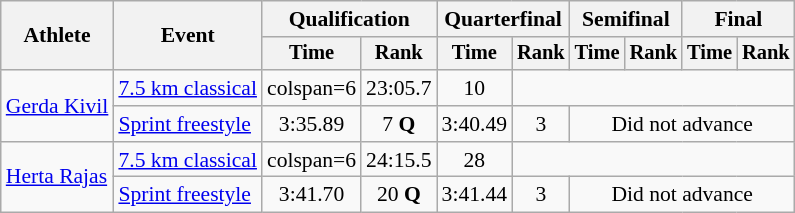<table class="wikitable" style="font-size:90%">
<tr>
<th rowspan="2">Athlete</th>
<th rowspan="2">Event</th>
<th colspan="2">Qualification</th>
<th colspan="2">Quarterfinal</th>
<th colspan="2">Semifinal</th>
<th colspan="2">Final</th>
</tr>
<tr style="font-size:95%">
<th>Time</th>
<th>Rank</th>
<th>Time</th>
<th>Rank</th>
<th>Time</th>
<th>Rank</th>
<th>Time</th>
<th>Rank</th>
</tr>
<tr align=center>
<td align=left rowspan=2><a href='#'>Gerda Kivil</a></td>
<td align=left><a href='#'>7.5 km classical</a></td>
<td>colspan=6</td>
<td>23:05.7</td>
<td>10</td>
</tr>
<tr align=center>
<td align=left><a href='#'>Sprint freestyle</a></td>
<td>3:35.89</td>
<td>7 <strong>Q</strong></td>
<td>3:40.49</td>
<td>3</td>
<td colspan=4>Did not advance</td>
</tr>
<tr align=center>
<td align=left rowspan=2><a href='#'>Herta Rajas</a></td>
<td align=left><a href='#'>7.5 km classical</a></td>
<td>colspan=6</td>
<td>24:15.5</td>
<td>28</td>
</tr>
<tr align=center>
<td align=left><a href='#'>Sprint freestyle</a></td>
<td>3:41.70</td>
<td>20 <strong>Q</strong></td>
<td>3:41.44</td>
<td>3</td>
<td colspan=4>Did not advance</td>
</tr>
</table>
